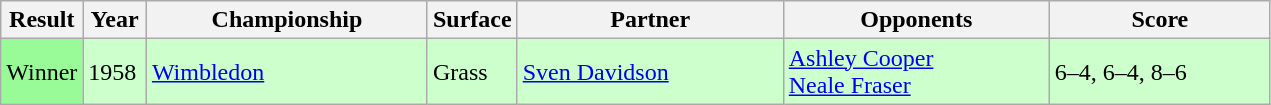<table class="wikitable">
<tr>
<th style="width:45px">Result</th>
<th style="width:35px">Year</th>
<th style="width:180px">Championship</th>
<th style="width:50px">Surface</th>
<th style="width:170px">Partner</th>
<th style="width:170px">Opponents</th>
<th style="width:140px" class="unsortable">Score</th>
</tr>
<tr style="background:#cfc;">
<td style="background:#98fb98;">Winner</td>
<td>1958</td>
<td><a href='#'>Wimbledon</a></td>
<td>Grass</td>
<td> <a href='#'>Sven Davidson</a></td>
<td> <a href='#'>Ashley Cooper</a><br> <a href='#'>Neale Fraser</a></td>
<td>6–4, 6–4, 8–6</td>
</tr>
</table>
